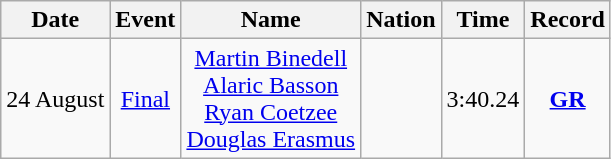<table class="wikitable" style=text-align:center>
<tr>
<th>Date</th>
<th>Event</th>
<th>Name</th>
<th>Nation</th>
<th>Time</th>
<th>Record</th>
</tr>
<tr>
<td>24 August</td>
<td><a href='#'>Final</a></td>
<td><a href='#'>Martin Binedell</a><br><a href='#'>Alaric Basson</a><br><a href='#'>Ryan Coetzee</a><br><a href='#'>Douglas Erasmus</a></td>
<td align=left></td>
<td>3:40.24</td>
<td><strong><a href='#'>GR</a></strong></td>
</tr>
</table>
